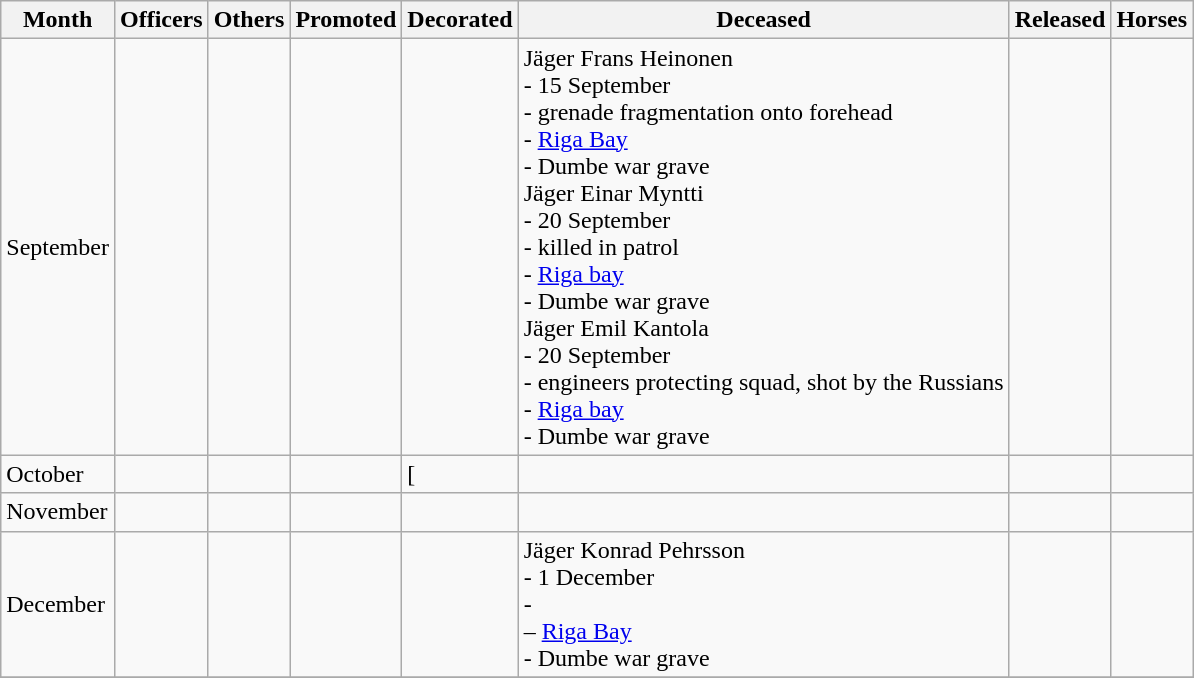<table class="wikitable">
<tr>
<th>Month</th>
<th>Officers</th>
<th>Others</th>
<th>Promoted</th>
<th>Decorated</th>
<th>Deceased</th>
<th>Released</th>
<th>Horses</th>
</tr>
<tr>
<td>September</td>
<td></td>
<td></td>
<td></td>
<td></td>
<td>Jäger Frans Heinonen<br>- 15 September<br>- grenade fragmentation onto forehead<br>- <a href='#'>Riga Bay</a><br>- Dumbe war grave <br> Jäger Einar Myntti<br>- 20 September<br>- killed in patrol<br>- <a href='#'>Riga bay</a><br>- Dumbe war grave<br>Jäger Emil Kantola<br>- 20 September<br>- engineers protecting squad, shot by the Russians<br>- <a href='#'>Riga bay</a><br>- Dumbe war grave</td>
<td></td>
<td></td>
</tr>
<tr>
<td>October</td>
<td></td>
<td></td>
<td></td>
<td>[</td>
<td></td>
<td></td>
<td></td>
</tr>
<tr>
<td>November</td>
<td></td>
<td></td>
<td></td>
<td></td>
<td></td>
<td></td>
<td></td>
</tr>
<tr>
<td>December</td>
<td></td>
<td></td>
<td></td>
<td></td>
<td>Jäger Konrad Pehrsson<br>- 1 December<br>- <br> – <a href='#'>Riga Bay</a><br>- Dumbe war grave</td>
<td></td>
<td></td>
</tr>
<tr>
</tr>
</table>
